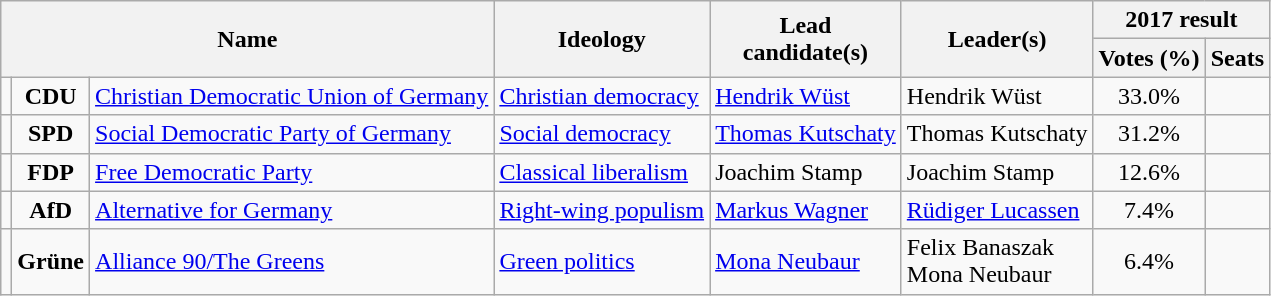<table class="wikitable">
<tr>
<th rowspan=2 colspan=3>Name</th>
<th rowspan=2>Ideology</th>
<th rowspan=2>Lead<br>candidate(s)</th>
<th rowspan=2>Leader(s)</th>
<th colspan=2>2017 result</th>
</tr>
<tr>
<th>Votes (%)</th>
<th>Seats</th>
</tr>
<tr>
<td bgcolor=></td>
<td align=center><strong>CDU</strong></td>
<td><a href='#'>Christian Democratic Union of Germany</a><br></td>
<td><a href='#'>Christian democracy</a></td>
<td><a href='#'>Hendrik Wüst</a></td>
<td>Hendrik Wüst</td>
<td align=center>33.0%</td>
<td></td>
</tr>
<tr>
<td bgcolor=></td>
<td align=center><strong>SPD</strong></td>
<td><a href='#'>Social Democratic Party of Germany</a><br></td>
<td><a href='#'>Social democracy</a></td>
<td><a href='#'>Thomas Kutschaty</a></td>
<td>Thomas Kutschaty</td>
<td align=center>31.2%</td>
<td></td>
</tr>
<tr>
<td bgcolor=></td>
<td align=center><strong>FDP</strong></td>
<td><a href='#'>Free Democratic Party</a><br></td>
<td><a href='#'>Classical liberalism</a></td>
<td>Joachim Stamp</td>
<td>Joachim Stamp</td>
<td align=center>12.6%</td>
<td></td>
</tr>
<tr>
<td bgcolor=></td>
<td align=center><strong>AfD</strong></td>
<td><a href='#'>Alternative for Germany</a><br></td>
<td><a href='#'>Right-wing populism</a></td>
<td><a href='#'>Markus Wagner</a></td>
<td><a href='#'>Rüdiger Lucassen</a></td>
<td align=center>7.4%</td>
<td></td>
</tr>
<tr>
<td bgcolor=></td>
<td align=center><strong>Grüne</strong></td>
<td><a href='#'>Alliance 90/The Greens</a><br></td>
<td><a href='#'>Green politics</a></td>
<td><a href='#'>Mona Neubaur</a></td>
<td>Felix Banaszak<br>Mona Neubaur</td>
<td align=center>6.4%</td>
<td></td>
</tr>
</table>
